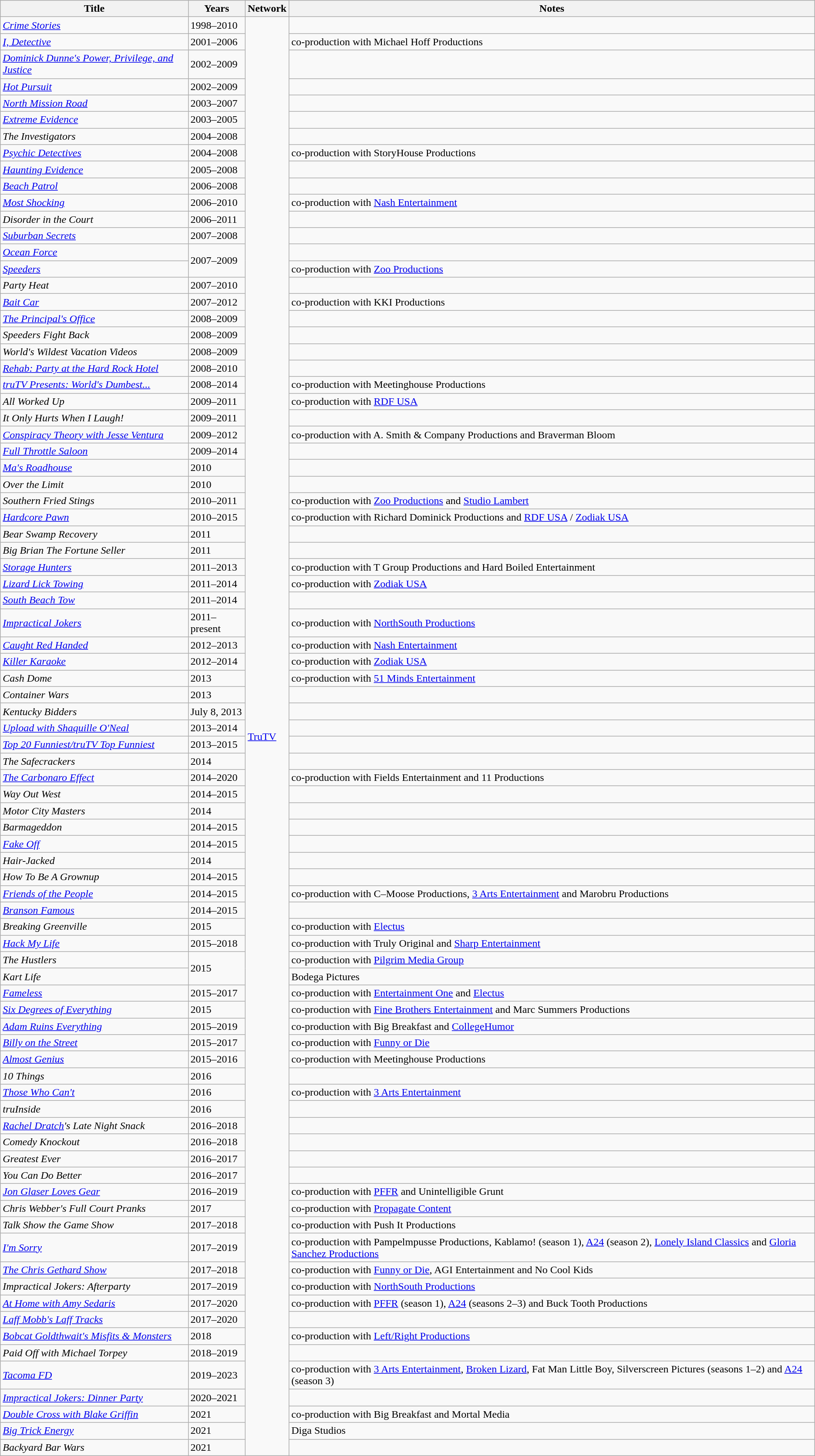<table class="wikitable sortable">
<tr>
<th>Title</th>
<th>Years</th>
<th>Network</th>
<th>Notes</th>
</tr>
<tr>
<td><em><a href='#'>Crime Stories</a></em></td>
<td>1998–2010</td>
<td rowspan="84"><a href='#'>TruTV</a></td>
<td></td>
</tr>
<tr>
<td><em><a href='#'>I, Detective</a></em></td>
<td>2001–2006</td>
<td>co-production with Michael Hoff Productions</td>
</tr>
<tr>
<td><em><a href='#'>Dominick Dunne's Power, Privilege, and Justice</a></em></td>
<td>2002–2009</td>
<td></td>
</tr>
<tr>
<td><em><a href='#'>Hot Pursuit</a></em></td>
<td>2002–2009</td>
<td></td>
</tr>
<tr>
<td><em><a href='#'>North Mission Road</a></em></td>
<td>2003–2007</td>
<td></td>
</tr>
<tr>
<td><em><a href='#'>Extreme Evidence</a></em></td>
<td>2003–2005</td>
<td></td>
</tr>
<tr>
<td><em>The Investigators</em></td>
<td>2004–2008</td>
<td></td>
</tr>
<tr>
<td><em><a href='#'>Psychic Detectives</a></em></td>
<td>2004–2008</td>
<td>co-production with StoryHouse Productions</td>
</tr>
<tr>
<td><em><a href='#'>Haunting Evidence</a></em></td>
<td>2005–2008</td>
<td></td>
</tr>
<tr>
<td><em><a href='#'>Beach Patrol</a></em></td>
<td>2006–2008</td>
<td></td>
</tr>
<tr>
<td><em><a href='#'>Most Shocking</a></em></td>
<td>2006–2010</td>
<td>co-production with <a href='#'>Nash Entertainment</a></td>
</tr>
<tr>
<td><em>Disorder in the Court</em></td>
<td>2006–2011</td>
<td></td>
</tr>
<tr>
<td><em><a href='#'>Suburban Secrets</a></em></td>
<td>2007–2008</td>
<td></td>
</tr>
<tr>
<td><em><a href='#'>Ocean Force</a></em></td>
<td rowspan="2">2007–2009</td>
<td></td>
</tr>
<tr>
<td><em><a href='#'>Speeders</a></em></td>
<td>co-production with <a href='#'>Zoo Productions</a></td>
</tr>
<tr>
<td><em>Party Heat</em></td>
<td>2007–2010</td>
<td></td>
</tr>
<tr>
<td><em><a href='#'>Bait Car</a></em></td>
<td>2007–2012</td>
<td>co-production with KKI Productions</td>
</tr>
<tr>
<td><em><a href='#'>The Principal's Office</a></em></td>
<td>2008–2009</td>
<td></td>
</tr>
<tr>
<td><em>Speeders Fight Back</em></td>
<td>2008–2009</td>
<td></td>
</tr>
<tr>
<td><em>World's Wildest Vacation Videos</em></td>
<td>2008–2009</td>
<td></td>
</tr>
<tr>
<td><em><a href='#'>Rehab: Party at the Hard Rock Hotel</a></em></td>
<td>2008–2010</td>
<td></td>
</tr>
<tr>
<td><em><a href='#'>truTV Presents: World's Dumbest...</a></em></td>
<td>2008–2014</td>
<td>co-production with Meetinghouse Productions</td>
</tr>
<tr>
<td><em>All Worked Up</em></td>
<td>2009–2011</td>
<td>co-production with <a href='#'>RDF USA</a></td>
</tr>
<tr>
<td><em>It Only Hurts When I Laugh!</em></td>
<td>2009–2011</td>
<td></td>
</tr>
<tr>
<td><em><a href='#'>Conspiracy Theory with Jesse Ventura</a></em></td>
<td>2009–2012</td>
<td>co-production with A. Smith & Company Productions and Braverman Bloom</td>
</tr>
<tr>
<td><em><a href='#'>Full Throttle Saloon</a></em></td>
<td>2009–2014</td>
<td></td>
</tr>
<tr>
<td><em><a href='#'>Ma's Roadhouse</a></em></td>
<td>2010</td>
<td></td>
</tr>
<tr>
<td><em>Over the Limit</em></td>
<td>2010</td>
<td></td>
</tr>
<tr>
<td><em>Southern Fried Stings</em></td>
<td>2010–2011</td>
<td>co-production with <a href='#'>Zoo Productions</a> and <a href='#'>Studio Lambert</a></td>
</tr>
<tr>
<td><em><a href='#'>Hardcore Pawn</a></em></td>
<td>2010–2015</td>
<td>co-production with Richard Dominick Productions and <a href='#'>RDF USA</a> / <a href='#'>Zodiak USA</a></td>
</tr>
<tr>
<td><em>Bear Swamp Recovery</em></td>
<td>2011</td>
<td></td>
</tr>
<tr>
<td><em>Big Brian The Fortune Seller</em></td>
<td>2011</td>
<td></td>
</tr>
<tr>
<td><em><a href='#'>Storage Hunters</a></em></td>
<td>2011–2013</td>
<td>co-production with T Group Productions and Hard Boiled Entertainment</td>
</tr>
<tr>
<td><em><a href='#'>Lizard Lick Towing</a></em></td>
<td>2011–2014</td>
<td>co-production with <a href='#'>Zodiak USA</a></td>
</tr>
<tr>
<td><em><a href='#'>South Beach Tow</a></em></td>
<td>2011–2014</td>
<td></td>
</tr>
<tr>
<td><em><a href='#'>Impractical Jokers</a></em></td>
<td>2011–present</td>
<td>co-production with <a href='#'>NorthSouth Productions</a></td>
</tr>
<tr>
<td><em><a href='#'>Caught Red Handed</a></em></td>
<td>2012–2013</td>
<td>co-production with <a href='#'>Nash Entertainment</a></td>
</tr>
<tr>
<td><em><a href='#'>Killer Karaoke</a></em></td>
<td>2012–2014</td>
<td>co-production with <a href='#'>Zodiak USA</a></td>
</tr>
<tr>
<td><em>Cash Dome</em></td>
<td>2013</td>
<td>co-production with <a href='#'>51 Minds Entertainment</a></td>
</tr>
<tr>
<td><em>Container Wars</em></td>
<td>2013</td>
<td></td>
</tr>
<tr>
<td><em>Kentucky Bidders</em></td>
<td>July 8, 2013</td>
<td></td>
</tr>
<tr>
<td><em><a href='#'>Upload with Shaquille O'Neal</a></em></td>
<td>2013–2014</td>
<td></td>
</tr>
<tr>
<td><em><a href='#'>Top 20 Funniest/truTV Top Funniest</a></em></td>
<td>2013–2015</td>
<td></td>
</tr>
<tr>
<td><em>The Safecrackers</em></td>
<td>2014</td>
<td></td>
</tr>
<tr>
<td><em><a href='#'>The Carbonaro Effect</a></em></td>
<td>2014–2020</td>
<td>co-production with Fields Entertainment and 11 Productions</td>
</tr>
<tr>
<td><em>Way Out West</em></td>
<td>2014–2015</td>
<td></td>
</tr>
<tr>
<td><em>Motor City Masters</em></td>
<td>2014</td>
<td></td>
</tr>
<tr>
<td><em>Barmageddon</em></td>
<td>2014–2015</td>
<td></td>
</tr>
<tr>
<td><em><a href='#'>Fake Off</a></em></td>
<td>2014–2015</td>
<td></td>
</tr>
<tr>
<td><em>Hair-Jacked</em></td>
<td>2014</td>
<td></td>
</tr>
<tr>
<td><em>How To Be A Grownup</em></td>
<td>2014–2015</td>
<td></td>
</tr>
<tr>
<td><em><a href='#'>Friends of the People</a></em></td>
<td>2014–2015</td>
<td>co-production with C–Moose Productions, <a href='#'>3 Arts Entertainment</a> and Marobru Productions</td>
</tr>
<tr>
<td><em><a href='#'>Branson Famous</a></em></td>
<td>2014–2015</td>
<td></td>
</tr>
<tr>
<td><em>Breaking Greenville</em></td>
<td>2015</td>
<td>co-production with <a href='#'>Electus</a></td>
</tr>
<tr>
<td><em><a href='#'>Hack My Life</a></em></td>
<td>2015–2018</td>
<td>co-production with Truly Original and <a href='#'>Sharp Entertainment</a></td>
</tr>
<tr>
<td><em>The Hustlers</em></td>
<td rowspan="2">2015</td>
<td>co-production with <a href='#'>Pilgrim Media Group</a></td>
</tr>
<tr>
<td><em>Kart Life</em></td>
<td>Bodega Pictures</td>
</tr>
<tr>
<td><em><a href='#'>Fameless</a></em></td>
<td>2015–2017</td>
<td>co-production with <a href='#'>Entertainment One</a> and <a href='#'>Electus</a></td>
</tr>
<tr>
<td><em><a href='#'>Six Degrees of Everything</a></em></td>
<td>2015</td>
<td>co-production with <a href='#'>Fine Brothers Entertainment</a> and Marc Summers Productions</td>
</tr>
<tr>
<td><em><a href='#'>Adam Ruins Everything</a></em></td>
<td>2015–2019</td>
<td>co-production with Big Breakfast and <a href='#'>CollegeHumor</a></td>
</tr>
<tr>
<td><em><a href='#'>Billy on the Street</a></em></td>
<td>2015–2017</td>
<td>co-production with <a href='#'>Funny or Die</a></td>
</tr>
<tr>
<td><em><a href='#'>Almost Genius</a></em></td>
<td>2015–2016</td>
<td>co-production with Meetinghouse Productions</td>
</tr>
<tr>
<td><em>10 Things</em></td>
<td>2016</td>
<td></td>
</tr>
<tr>
<td><em><a href='#'>Those Who Can't</a></em></td>
<td>2016</td>
<td>co-production with <a href='#'>3 Arts Entertainment</a></td>
</tr>
<tr>
<td><em>truInside</em></td>
<td>2016</td>
<td></td>
</tr>
<tr>
<td><em><a href='#'>Rachel Dratch</a>'s Late Night Snack</em></td>
<td>2016–2018</td>
<td></td>
</tr>
<tr>
<td><em>Comedy Knockout</em></td>
<td>2016–2018</td>
<td></td>
</tr>
<tr>
<td><em>Greatest Ever</em></td>
<td>2016–2017</td>
<td></td>
</tr>
<tr>
<td><em>You Can Do Better</em></td>
<td>2016–2017</td>
<td></td>
</tr>
<tr>
<td><em><a href='#'>Jon Glaser Loves Gear</a></em></td>
<td>2016–2019</td>
<td>co-production with <a href='#'>PFFR</a> and Unintelligible Grunt</td>
</tr>
<tr>
<td><em>Chris Webber's Full Court Pranks</em></td>
<td>2017</td>
<td>co-production with <a href='#'>Propagate Content</a></td>
</tr>
<tr>
<td><em>Talk Show the Game Show</em></td>
<td>2017–2018</td>
<td>co-production with Push It Productions</td>
</tr>
<tr>
<td><em><a href='#'>I'm Sorry</a></em></td>
<td>2017–2019</td>
<td>co-production with Pampelmpusse Productions, Kablamo! (season 1), <a href='#'>A24</a> (season 2), <a href='#'>Lonely Island Classics</a> and <a href='#'>Gloria Sanchez Productions</a></td>
</tr>
<tr>
<td><em><a href='#'>The Chris Gethard Show</a></em></td>
<td>2017–2018</td>
<td>co-production with <a href='#'>Funny or Die</a>, AGI Entertainment and No Cool Kids</td>
</tr>
<tr>
<td><em>Impractical Jokers: Afterparty</em></td>
<td>2017–2019</td>
<td>co-production with <a href='#'>NorthSouth Productions</a></td>
</tr>
<tr>
<td><em><a href='#'>At Home with Amy Sedaris</a></em></td>
<td>2017–2020</td>
<td>co-production with <a href='#'>PFFR</a> (season 1), <a href='#'>A24</a> (seasons 2–3) and Buck Tooth Productions</td>
</tr>
<tr>
<td><em><a href='#'>Laff Mobb's Laff Tracks</a></em></td>
<td>2017–2020</td>
<td></td>
</tr>
<tr>
<td><em><a href='#'>Bobcat Goldthwait's Misfits & Monsters</a></em></td>
<td>2018</td>
<td>co-production with <a href='#'>Left/Right Productions</a></td>
</tr>
<tr>
<td><em>Paid Off with Michael Torpey</em></td>
<td>2018–2019</td>
<td></td>
</tr>
<tr>
<td><em><a href='#'>Tacoma FD</a></em></td>
<td>2019–2023</td>
<td>co-production with <a href='#'>3 Arts Entertainment</a>, <a href='#'>Broken Lizard</a>, Fat Man Little Boy, Silverscreen Pictures (seasons 1–2) and <a href='#'>A24</a> (season 3)</td>
</tr>
<tr>
<td><em><a href='#'>Impractical Jokers: Dinner Party</a></em></td>
<td>2020–2021</td>
<td></td>
</tr>
<tr>
<td><em><a href='#'>Double Cross with Blake Griffin</a></em></td>
<td>2021</td>
<td>co-production with Big Breakfast and Mortal Media</td>
</tr>
<tr>
<td><em><a href='#'>Big Trick Energy</a></em></td>
<td>2021</td>
<td>Diga Studios</td>
</tr>
<tr>
<td><em>Backyard Bar Wars</em></td>
<td>2021</td>
<td></td>
</tr>
</table>
